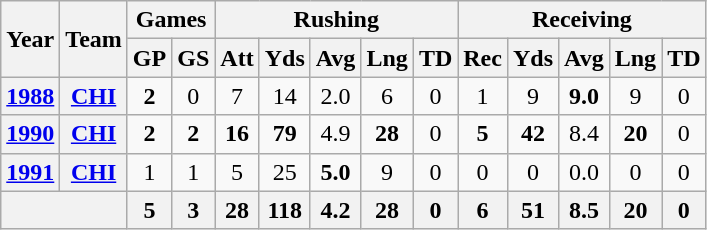<table class="wikitable" style="text-align:center;">
<tr>
<th rowspan="2">Year</th>
<th rowspan="2">Team</th>
<th colspan="2">Games</th>
<th colspan="5">Rushing</th>
<th colspan="5">Receiving</th>
</tr>
<tr>
<th>GP</th>
<th>GS</th>
<th>Att</th>
<th>Yds</th>
<th>Avg</th>
<th>Lng</th>
<th>TD</th>
<th>Rec</th>
<th>Yds</th>
<th>Avg</th>
<th>Lng</th>
<th>TD</th>
</tr>
<tr>
<th><a href='#'>1988</a></th>
<th><a href='#'>CHI</a></th>
<td><strong>2</strong></td>
<td>0</td>
<td>7</td>
<td>14</td>
<td>2.0</td>
<td>6</td>
<td>0</td>
<td>1</td>
<td>9</td>
<td><strong>9.0</strong></td>
<td>9</td>
<td>0</td>
</tr>
<tr>
<th><a href='#'>1990</a></th>
<th><a href='#'>CHI</a></th>
<td><strong>2</strong></td>
<td><strong>2</strong></td>
<td><strong>16</strong></td>
<td><strong>79</strong></td>
<td>4.9</td>
<td><strong>28</strong></td>
<td>0</td>
<td><strong>5</strong></td>
<td><strong>42</strong></td>
<td>8.4</td>
<td><strong>20</strong></td>
<td>0</td>
</tr>
<tr>
<th><a href='#'>1991</a></th>
<th><a href='#'>CHI</a></th>
<td>1</td>
<td>1</td>
<td>5</td>
<td>25</td>
<td><strong>5.0</strong></td>
<td>9</td>
<td>0</td>
<td>0</td>
<td>0</td>
<td>0.0</td>
<td>0</td>
<td>0</td>
</tr>
<tr>
<th colspan="2"></th>
<th>5</th>
<th>3</th>
<th>28</th>
<th>118</th>
<th>4.2</th>
<th>28</th>
<th>0</th>
<th>6</th>
<th>51</th>
<th>8.5</th>
<th>20</th>
<th>0</th>
</tr>
</table>
